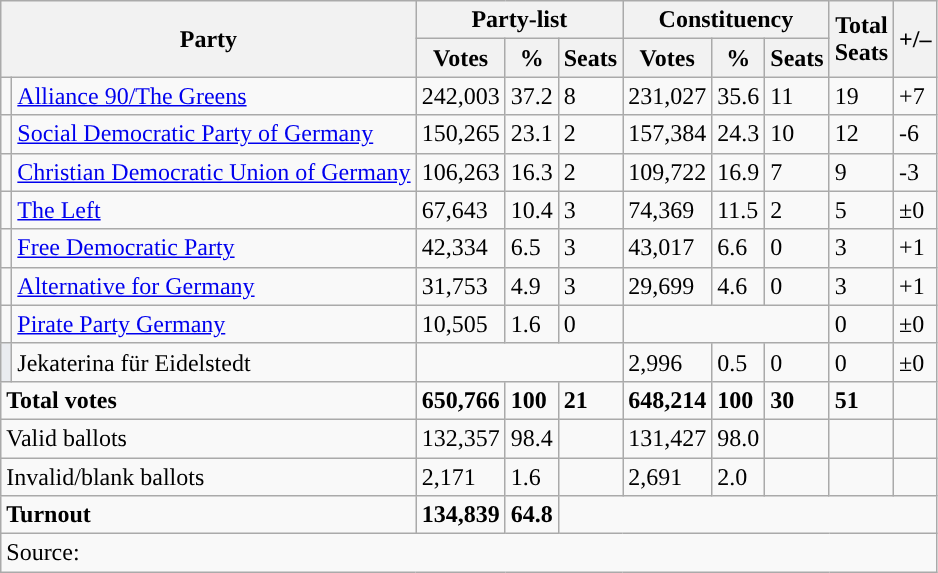<table class="wikitable">
<tr>
<th colspan="2" rowspan="2">Party</th>
<th colspan="3"><strong>Party-list</strong></th>
<th colspan="3"><strong>Constituency</strong></th>
<th rowspan="2">Total<br>Seats</th>
<th rowspan="2">+/–</th>
</tr>
<tr>
<th>Votes</th>
<th>%</th>
<th>Seats</th>
<th>Votes</th>
<th>%</th>
<th>Seats</th>
</tr>
<tr>
<td></td>
<td><a href='#'>Alliance 90/The Greens</a></td>
<td>242,003</td>
<td>37.2</td>
<td>8</td>
<td>231,027</td>
<td>35.6</td>
<td>11</td>
<td>19</td>
<td>+7</td>
</tr>
<tr>
<td></td>
<td><a href='#'>Social Democratic Party of Germany</a></td>
<td>150,265</td>
<td>23.1</td>
<td>2</td>
<td>157,384</td>
<td>24.3</td>
<td>10</td>
<td>12</td>
<td>-6</td>
</tr>
<tr>
<td></td>
<td><a href='#'>Christian Democratic Union of Germany</a></td>
<td>106,263</td>
<td>16.3</td>
<td>2</td>
<td>109,722</td>
<td>16.9</td>
<td>7</td>
<td>9</td>
<td>-3</td>
</tr>
<tr>
<td></td>
<td><a href='#'>The Left</a></td>
<td>67,643</td>
<td>10.4</td>
<td>3</td>
<td>74,369</td>
<td>11.5</td>
<td>2</td>
<td>5</td>
<td>±0</td>
</tr>
<tr>
<td></td>
<td><a href='#'>Free Democratic Party</a></td>
<td>42,334</td>
<td>6.5</td>
<td>3</td>
<td>43,017</td>
<td>6.6</td>
<td>0</td>
<td>3</td>
<td>+1</td>
</tr>
<tr>
<td></td>
<td><a href='#'>Alternative for Germany</a></td>
<td>31,753</td>
<td>4.9</td>
<td>3</td>
<td>29,699</td>
<td>4.6</td>
<td>0</td>
<td>3</td>
<td>+1</td>
</tr>
<tr>
<td></td>
<td><a href='#'>Pirate Party Germany</a></td>
<td>10,505</td>
<td>1.6</td>
<td>0</td>
<td colspan="3"></td>
<td>0</td>
<td>±0</td>
</tr>
<tr>
<td bgcolor="#EAECF0"></td>
<td>Jekaterina für Eidelstedt</td>
<td colspan="3"></td>
<td>2,996</td>
<td>0.5</td>
<td>0</td>
<td>0</td>
<td>±0</td>
</tr>
<tr>
<td colspan="2"><strong>Total votes</strong></td>
<td><strong>650,766</strong></td>
<td><strong>100</strong></td>
<td><strong>21</strong></td>
<td><strong>648,214</strong></td>
<td><strong>100</strong></td>
<td><strong>30</strong></td>
<td><strong>51</strong></td>
<td></td>
</tr>
<tr>
<td colspan="2">Valid ballots</td>
<td>132,357</td>
<td>98.4</td>
<td></td>
<td>131,427</td>
<td>98.0</td>
<td></td>
<td></td>
<td></td>
</tr>
<tr>
<td colspan="2">Invalid/blank ballots</td>
<td>2,171</td>
<td>1.6</td>
<td></td>
<td>2,691</td>
<td>2.0</td>
<td></td>
<td></td>
<td></td>
</tr>
<tr>
<td colspan="2"><strong>Turnout</strong></td>
<td><strong>134,839</strong></td>
<td><strong>64.8</strong></td>
<td colspan="6"></td>
</tr>
<tr>
<td colspan="10">Source: </td>
</tr>
</table>
